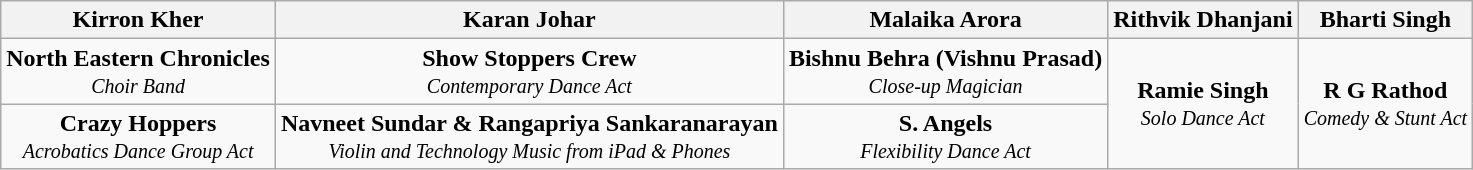<table class="wikitable" style=" text-align:center;">
<tr>
<th>Kirron Kher</th>
<th>Karan Johar</th>
<th>Malaika Arora</th>
<th>Rithvik Dhanjani</th>
<th>Bharti Singh</th>
</tr>
<tr>
<td><strong>North Eastern Chronicles</strong><br><small><em>Choir Band</em></small></td>
<td><strong>Show Stoppers Crew</strong><br><small><em>Contemporary Dance Act</em></small></td>
<td><strong>Bishnu Behra (Vishnu Prasad)</strong><br><small><em>Close-up Magician</em></small></td>
<td rowspan="2"><strong>Ramie Singh</strong><br><small><em>Solo Dance Act</em></small></td>
<td rowspan="2"><strong>R G Rathod</strong><br><small><em>Comedy & Stunt Act</em></small></td>
</tr>
<tr>
<td><strong>Crazy Hoppers</strong><br><small><em>Acrobatics Dance Group Act</em></small></td>
<td><strong>Navneet Sundar & Rangapriya Sankaranarayan</strong><br><small><em>Violin and Technology Music from iPad & Phones</em></small></td>
<td><strong>S. Angels</strong><br><small><em>Flexibility Dance Act</em></small></td>
</tr>
</table>
